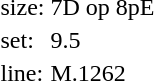<table style="margin-left:40px;">
<tr>
<td>size:</td>
<td>7D op 8pE</td>
</tr>
<tr>
<td>set:</td>
<td>9.5</td>
</tr>
<tr>
<td>line:</td>
<td>M.1262</td>
</tr>
</table>
